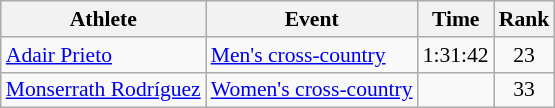<table class=wikitable style=font-size:90%;text-align:center>
<tr>
<th>Athlete</th>
<th>Event</th>
<th>Time</th>
<th>Rank</th>
</tr>
<tr align=center>
<td align=left><a href='#'>Adair Prieto</a></td>
<td align=left><a href='#'>Men's cross-country</a></td>
<td>1:31:42</td>
<td>23</td>
</tr>
<tr align=center>
<td align=left><a href='#'>Monserrath Rodríguez</a></td>
<td align=left><a href='#'>Women's cross-country</a></td>
<td></td>
<td>33</td>
</tr>
</table>
